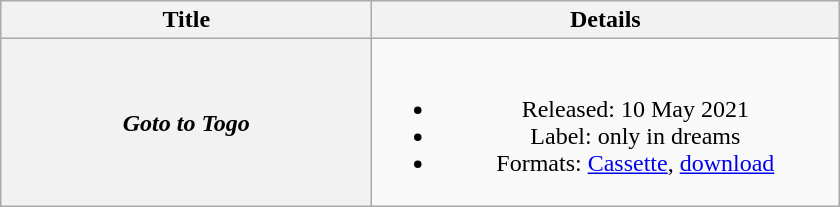<table class="wikitable plainrowheaders" style="text-align:center;">
<tr>
<th scope="col" style="width:15em;">Title</th>
<th scope="col" style="width:19em;">Details</th>
</tr>
<tr>
<th scope="row"><em>Goto to Togo</em><br></th>
<td><br><ul><li>Released: 10 May 2021 <span></span></li><li>Label: only in dreams</li><li>Formats: <a href='#'>Cassette</a>, <a href='#'>download</a></li></ul></td>
</tr>
</table>
